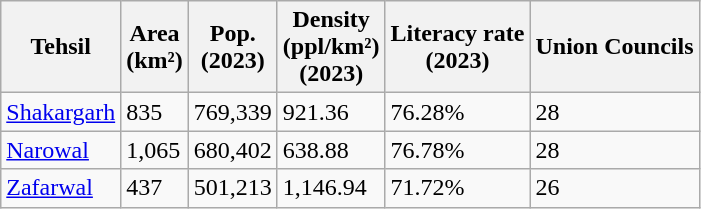<table class="wikitable sortable static-row-numbers static-row-header-hash">
<tr>
<th>Tehsil</th>
<th>Area<br>(km²)</th>
<th>Pop.<br>(2023)</th>
<th>Density<br>(ppl/km²)<br>(2023)</th>
<th>Literacy rate<br>(2023)</th>
<th>Union Councils</th>
</tr>
<tr>
<td><a href='#'>Shakargarh</a></td>
<td>835</td>
<td>769,339</td>
<td>921.36</td>
<td>76.28%</td>
<td>28</td>
</tr>
<tr>
<td><a href='#'>Narowal</a></td>
<td>1,065</td>
<td>680,402</td>
<td>638.88</td>
<td>76.78%</td>
<td>28</td>
</tr>
<tr>
<td><a href='#'>Zafarwal</a></td>
<td>437</td>
<td>501,213</td>
<td>1,146.94</td>
<td>71.72%</td>
<td>26</td>
</tr>
</table>
